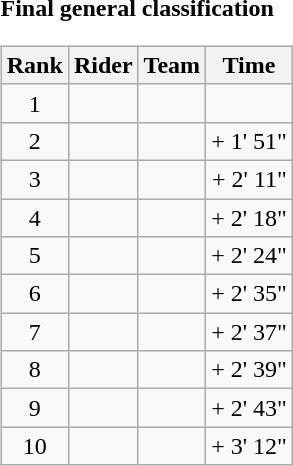<table>
<tr>
<td><strong>Final general classification</strong><br><table class="wikitable">
<tr>
<th scope="col">Rank</th>
<th scope="col">Rider</th>
<th scope="col">Team</th>
<th scope="col">Time</th>
</tr>
<tr>
<td style="text-align:center;">1</td>
<td></td>
<td></td>
<td style="text-align:right;"></td>
</tr>
<tr>
<td style="text-align:center;">2</td>
<td></td>
<td></td>
<td style="text-align:right;">+ 1' 51"</td>
</tr>
<tr>
<td style="text-align:center;">3</td>
<td></td>
<td></td>
<td style="text-align:right;">+ 2' 11"</td>
</tr>
<tr>
<td style="text-align:center;">4</td>
<td></td>
<td></td>
<td style="text-align:right;">+ 2' 18"</td>
</tr>
<tr>
<td style="text-align:center;">5</td>
<td></td>
<td></td>
<td style="text-align:right;">+ 2' 24"</td>
</tr>
<tr>
<td style="text-align:center;">6</td>
<td></td>
<td></td>
<td style="text-align:right;">+ 2' 35"</td>
</tr>
<tr>
<td style="text-align:center;">7</td>
<td></td>
<td></td>
<td style="text-align:right;">+ 2' 37"</td>
</tr>
<tr>
<td style="text-align:center;">8</td>
<td></td>
<td></td>
<td style="text-align:right;">+ 2' 39"</td>
</tr>
<tr>
<td style="text-align:center;">9</td>
<td></td>
<td></td>
<td style="text-align:right;">+ 2' 43"</td>
</tr>
<tr>
<td style="text-align:center;">10</td>
<td></td>
<td></td>
<td style="text-align:right;">+ 3' 12"</td>
</tr>
</table>
</td>
</tr>
</table>
